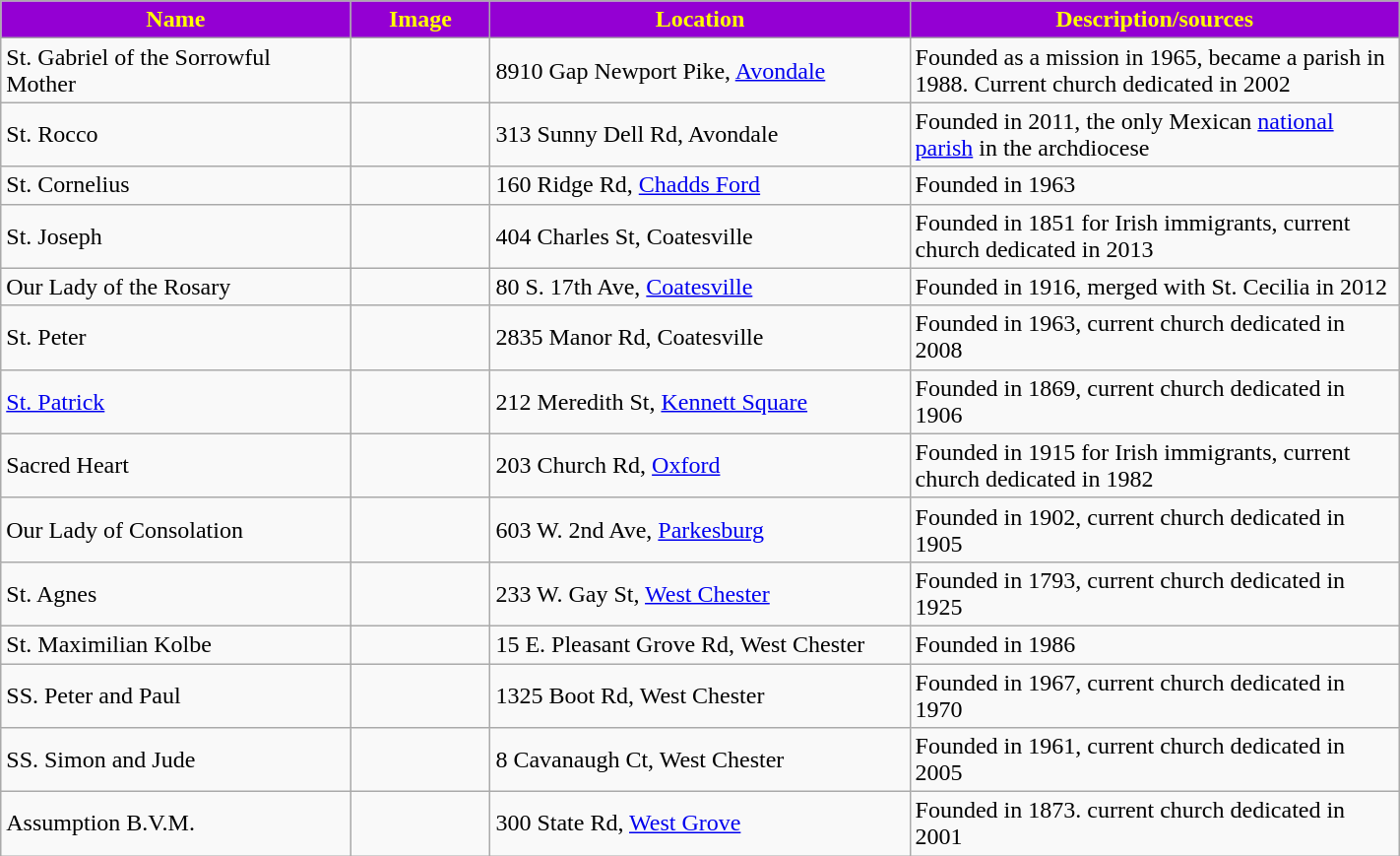<table class="wikitable sortable" style="width:75%">
<tr>
<th style="background:darkviolet; color:yellow;" width="25%"><strong>Name</strong></th>
<th style="background:darkviolet; color:yellow;" width="10%"><strong>Image</strong></th>
<th style="background:darkviolet; color:yellow;" width="30%"><strong>Location</strong></th>
<th style="background:darkviolet; color:yellow;" width="35%"><strong>Description/sources</strong></th>
</tr>
<tr>
<td>St. Gabriel of the Sorrowful Mother</td>
<td></td>
<td>8910 Gap Newport Pike, <a href='#'>Avondale</a></td>
<td>Founded as a mission in 1965, became a parish in 1988. Current church dedicated in 2002</td>
</tr>
<tr>
<td>St. Rocco</td>
<td></td>
<td>313 Sunny Dell Rd, Avondale</td>
<td>Founded in 2011, the only Mexican <a href='#'>national parish</a> in the archdiocese</td>
</tr>
<tr>
<td>St. Cornelius</td>
<td></td>
<td>160 Ridge Rd, <a href='#'>Chadds Ford</a></td>
<td>Founded in 1963</td>
</tr>
<tr>
<td>St. Joseph</td>
<td></td>
<td>404 Charles St, Coatesville</td>
<td>Founded in 1851 for Irish immigrants, current church dedicated in 2013</td>
</tr>
<tr>
<td>Our Lady of the Rosary</td>
<td></td>
<td>80 S. 17th Ave, <a href='#'>Coatesville</a></td>
<td>Founded in 1916, merged with St. Cecilia in 2012</td>
</tr>
<tr>
<td>St. Peter</td>
<td></td>
<td>2835 Manor Rd, Coatesville</td>
<td>Founded in 1963, current church dedicated in 2008</td>
</tr>
<tr>
<td><a href='#'>St. Patrick</a></td>
<td></td>
<td>212 Meredith St, <a href='#'>Kennett Square</a></td>
<td>Founded in 1869, current church dedicated in 1906</td>
</tr>
<tr>
<td>Sacred Heart</td>
<td></td>
<td>203 Church Rd, <a href='#'>Oxford</a></td>
<td>Founded in 1915 for Irish immigrants, current church dedicated in 1982</td>
</tr>
<tr>
<td>Our Lady of Consolation</td>
<td></td>
<td>603 W. 2nd Ave, <a href='#'>Parkesburg</a></td>
<td>Founded in 1902, current church dedicated in 1905</td>
</tr>
<tr>
<td>St. Agnes</td>
<td></td>
<td>233 W. Gay St, <a href='#'>West Chester</a></td>
<td>Founded in 1793, current church dedicated in 1925</td>
</tr>
<tr>
<td>St. Maximilian Kolbe</td>
<td></td>
<td>15 E. Pleasant Grove Rd, West Chester</td>
<td>Founded in 1986</td>
</tr>
<tr>
<td>SS. Peter and Paul</td>
<td></td>
<td>1325 Boot Rd, West Chester</td>
<td>Founded in 1967, current church dedicated in 1970</td>
</tr>
<tr>
<td>SS. Simon and Jude</td>
<td></td>
<td>8 Cavanaugh Ct, West Chester</td>
<td>Founded in 1961, current church dedicated in 2005</td>
</tr>
<tr>
<td>Assumption B.V.M.</td>
<td></td>
<td>300 State Rd, <a href='#'>West Grove</a></td>
<td>Founded in 1873. current church dedicated in 2001</td>
</tr>
</table>
